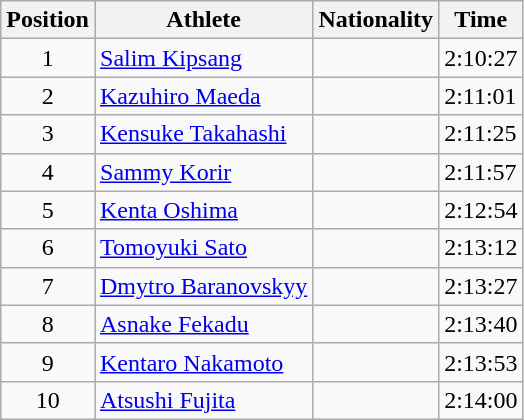<table class="wikitable sortable">
<tr>
<th>Position</th>
<th>Athlete</th>
<th>Nationality</th>
<th>Time</th>
</tr>
<tr>
<td style="text-align:center">1</td>
<td><a href='#'>Salim Kipsang</a></td>
<td></td>
<td>2:10:27</td>
</tr>
<tr>
<td style="text-align:center">2</td>
<td><a href='#'>Kazuhiro Maeda</a></td>
<td></td>
<td>2:11:01</td>
</tr>
<tr>
<td style="text-align:center">3</td>
<td><a href='#'>Kensuke Takahashi</a></td>
<td></td>
<td>2:11:25</td>
</tr>
<tr>
<td style="text-align:center">4</td>
<td><a href='#'>Sammy Korir</a></td>
<td></td>
<td>2:11:57</td>
</tr>
<tr>
<td style="text-align:center">5</td>
<td><a href='#'>Kenta Oshima</a></td>
<td></td>
<td>2:12:54</td>
</tr>
<tr>
<td style="text-align:center">6</td>
<td><a href='#'>Tomoyuki Sato</a></td>
<td></td>
<td>2:13:12</td>
</tr>
<tr>
<td style="text-align:center">7</td>
<td><a href='#'>Dmytro Baranovskyy</a></td>
<td></td>
<td>2:13:27</td>
</tr>
<tr>
<td style="text-align:center">8</td>
<td><a href='#'>Asnake Fekadu</a></td>
<td></td>
<td>2:13:40</td>
</tr>
<tr>
<td style="text-align:center">9</td>
<td><a href='#'>Kentaro Nakamoto</a></td>
<td></td>
<td>2:13:53</td>
</tr>
<tr>
<td style="text-align:center">10</td>
<td><a href='#'>Atsushi Fujita</a></td>
<td></td>
<td>2:14:00</td>
</tr>
</table>
